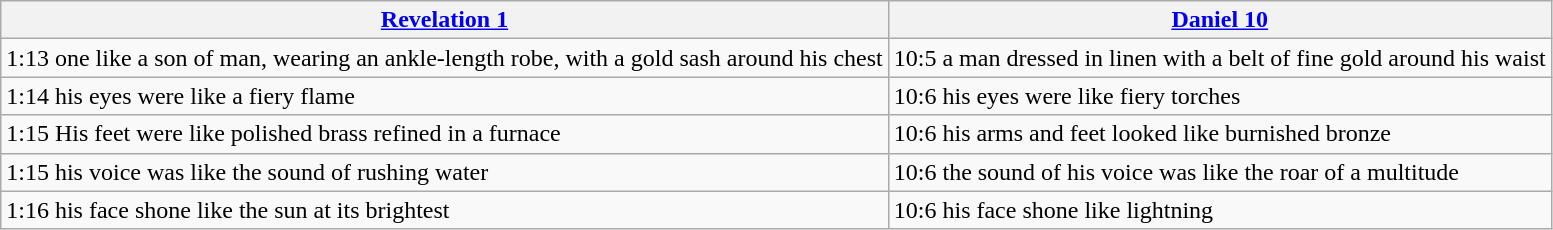<table class="wikitable">
<tr>
<th><a href='#'>Revelation 1</a></th>
<th><a href='#'>Daniel 10</a></th>
</tr>
<tr>
<td>1:13 one like a son of man, wearing an ankle-length robe, with a gold sash around his chest</td>
<td>10:5 a man dressed in linen with a belt of fine gold around his waist</td>
</tr>
<tr>
<td>1:14 his eyes were like a fiery flame</td>
<td>10:6 his eyes were like fiery torches</td>
</tr>
<tr>
<td>1:15 His feet were like polished brass refined in a furnace</td>
<td>10:6 his arms and feet looked like burnished bronze</td>
</tr>
<tr>
<td>1:15 his voice was like the sound of rushing water</td>
<td>10:6 the sound of his voice was like the roar of a multitude</td>
</tr>
<tr>
<td>1:16 his face shone like the sun at its brightest</td>
<td>10:6 his face shone like lightning</td>
</tr>
</table>
